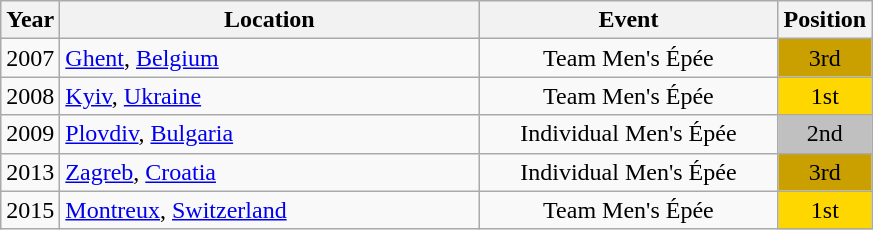<table class="wikitable" style="text-align:center;">
<tr>
<th>Year</th>
<th style="width:17em">Location</th>
<th style="width:12em">Event</th>
<th>Position</th>
</tr>
<tr>
<td>2007</td>
<td rowspan="1" align="left"> <a href='#'>Ghent</a>, <a href='#'>Belgium</a></td>
<td>Team Men's Épée</td>
<td bgcolor="caramel">3rd</td>
</tr>
<tr>
<td>2008</td>
<td rowspan="1" align="left"> <a href='#'>Kyiv</a>, <a href='#'>Ukraine</a></td>
<td>Team Men's Épée</td>
<td bgcolor="gold">1st</td>
</tr>
<tr>
<td>2009</td>
<td rowspan="1" align="left"> <a href='#'>Plovdiv</a>, <a href='#'>Bulgaria</a></td>
<td>Individual Men's Épée</td>
<td bgcolor="silver">2nd</td>
</tr>
<tr>
<td rowspan="1">2013</td>
<td rowspan="1" align="left"> <a href='#'>Zagreb</a>, <a href='#'>Croatia</a></td>
<td>Individual Men's Épée</td>
<td bgcolor="caramel">3rd</td>
</tr>
<tr>
<td>2015</td>
<td rowspan="1" align="left"> <a href='#'>Montreux</a>, <a href='#'>Switzerland</a></td>
<td>Team Men's Épée</td>
<td bgcolor="gold">1st</td>
</tr>
</table>
